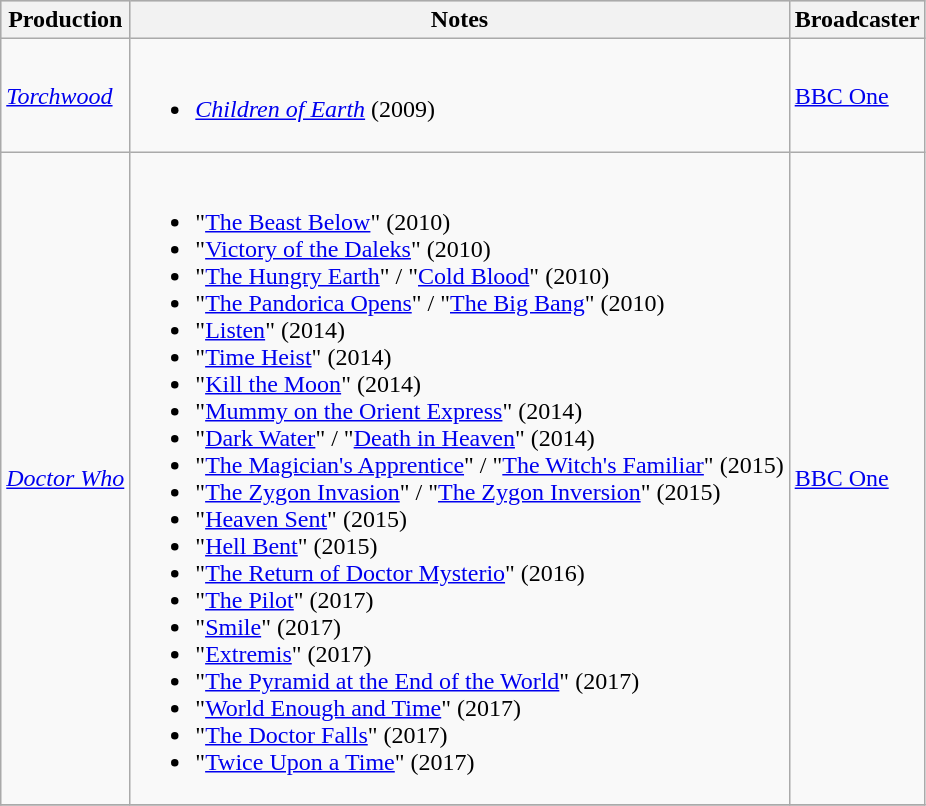<table class="wikitable">
<tr style="background:#ccc; text-align:center;">
<th>Production</th>
<th>Notes</th>
<th>Broadcaster</th>
</tr>
<tr>
<td><em><a href='#'>Torchwood</a></em></td>
<td><br><ul><li><em><a href='#'>Children of Earth</a></em> (2009)</li></ul></td>
<td><a href='#'>BBC One</a></td>
</tr>
<tr>
<td><em><a href='#'>Doctor Who</a></em></td>
<td><br><ul><li>"<a href='#'>The Beast Below</a>" (2010)</li><li>"<a href='#'>Victory of the Daleks</a>" (2010)</li><li>"<a href='#'>The Hungry Earth</a>" / "<a href='#'>Cold Blood</a>" (2010)</li><li>"<a href='#'>The Pandorica Opens</a>" / "<a href='#'>The Big Bang</a>" (2010)</li><li>"<a href='#'>Listen</a>" (2014)</li><li>"<a href='#'>Time Heist</a>" (2014)</li><li>"<a href='#'>Kill the Moon</a>" (2014)</li><li>"<a href='#'>Mummy on the Orient Express</a>" (2014)</li><li>"<a href='#'>Dark Water</a>" / "<a href='#'>Death in Heaven</a>" (2014)</li><li>"<a href='#'>The Magician's Apprentice</a>" / "<a href='#'>The Witch's Familiar</a>" (2015)</li><li>"<a href='#'>The Zygon Invasion</a>" / "<a href='#'>The Zygon Inversion</a>" (2015)</li><li>"<a href='#'>Heaven Sent</a>" (2015)</li><li>"<a href='#'>Hell Bent</a>" (2015)</li><li>"<a href='#'>The Return of Doctor Mysterio</a>" (2016)</li><li>"<a href='#'>The Pilot</a>" (2017)</li><li>"<a href='#'>Smile</a>" (2017)</li><li>"<a href='#'>Extremis</a>" (2017)</li><li>"<a href='#'>The Pyramid at the End of the World</a>" (2017)</li><li>"<a href='#'>World Enough and Time</a>" (2017)</li><li>"<a href='#'>The Doctor Falls</a>" (2017)</li><li>"<a href='#'>Twice Upon a Time</a>" (2017)</li></ul></td>
<td><a href='#'>BBC One</a></td>
</tr>
<tr>
</tr>
</table>
